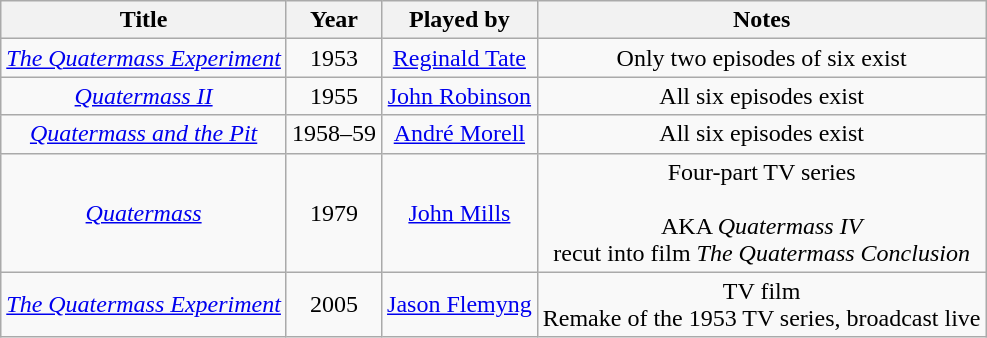<table class="wikitable" style="text-align:center;">
<tr>
<th scope="col">Title</th>
<th scope="col">Year</th>
<th scope="col">Played by</th>
<th scope="col">Notes</th>
</tr>
<tr>
<td><em><a href='#'>The Quatermass Experiment</a></em></td>
<td>1953</td>
<td><a href='#'>Reginald Tate</a></td>
<td>Only two episodes of six exist</td>
</tr>
<tr>
<td><em><a href='#'>Quatermass II</a></em></td>
<td>1955</td>
<td><a href='#'>John Robinson</a></td>
<td>All six episodes exist</td>
</tr>
<tr>
<td><em><a href='#'>Quatermass and the Pit</a></em></td>
<td>1958–59</td>
<td><a href='#'>André Morell</a></td>
<td>All six episodes exist</td>
</tr>
<tr>
<td><em><a href='#'>Quatermass</a></em></td>
<td>1979</td>
<td><a href='#'>John Mills</a></td>
<td>Four-part TV series<br><br>AKA <em>Quatermass IV</em><br>
recut into film <em>The Quatermass Conclusion</em></td>
</tr>
<tr>
<td><em><a href='#'>The Quatermass Experiment</a></em></td>
<td>2005</td>
<td><a href='#'>Jason Flemyng</a></td>
<td>TV film<br>Remake of the 1953 TV series, broadcast live</td>
</tr>
</table>
